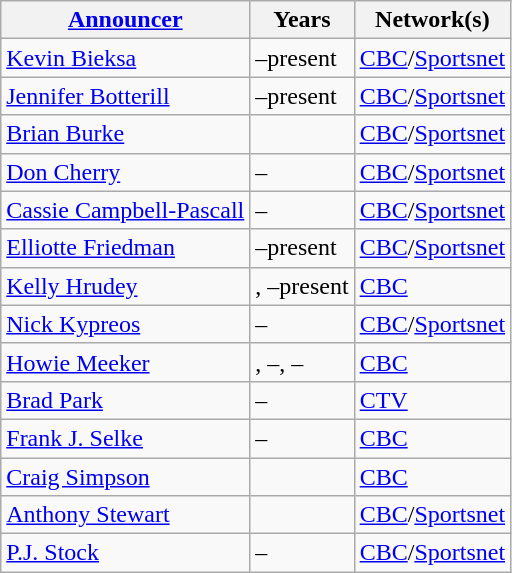<table class="wikitable">
<tr>
<th><a href='#'>Announcer</a></th>
<th>Years</th>
<th>Network(s)</th>
</tr>
<tr>
<td><a href='#'>Kevin Bieksa</a></td>
<td>–present</td>
<td><a href='#'>CBC</a>/<a href='#'>Sportsnet</a></td>
</tr>
<tr>
<td><a href='#'>Jennifer Botterill</a></td>
<td>–present</td>
<td><a href='#'>CBC</a>/<a href='#'>Sportsnet</a></td>
</tr>
<tr>
<td><a href='#'>Brian Burke</a></td>
<td></td>
<td><a href='#'>CBC</a>/<a href='#'>Sportsnet</a></td>
</tr>
<tr>
<td><a href='#'>Don Cherry</a></td>
<td>–</td>
<td><a href='#'>CBC</a>/<a href='#'>Sportsnet</a></td>
</tr>
<tr>
<td><a href='#'>Cassie Campbell-Pascall</a></td>
<td>–</td>
<td><a href='#'>CBC</a>/<a href='#'>Sportsnet</a></td>
</tr>
<tr>
<td><a href='#'>Elliotte Friedman</a></td>
<td>–present</td>
<td><a href='#'>CBC</a>/<a href='#'>Sportsnet</a></td>
</tr>
<tr>
<td><a href='#'>Kelly Hrudey</a></td>
<td>, –present</td>
<td><a href='#'>CBC</a></td>
</tr>
<tr>
<td><a href='#'>Nick Kypreos</a></td>
<td>–</td>
<td><a href='#'>CBC</a>/<a href='#'>Sportsnet</a></td>
</tr>
<tr>
<td><a href='#'>Howie Meeker</a></td>
<td>, –, –</td>
<td><a href='#'>CBC</a></td>
</tr>
<tr>
<td><a href='#'>Brad Park</a></td>
<td>–</td>
<td><a href='#'>CTV</a></td>
</tr>
<tr>
<td><a href='#'>Frank J. Selke</a></td>
<td>–</td>
<td><a href='#'>CBC</a></td>
</tr>
<tr>
<td><a href='#'>Craig Simpson</a></td>
<td></td>
<td><a href='#'>CBC</a></td>
</tr>
<tr>
<td><a href='#'>Anthony Stewart</a></td>
<td></td>
<td><a href='#'>CBC</a>/<a href='#'>Sportsnet</a></td>
</tr>
<tr>
<td><a href='#'>P.J. Stock</a></td>
<td>–</td>
<td><a href='#'>CBC</a>/<a href='#'>Sportsnet</a></td>
</tr>
</table>
